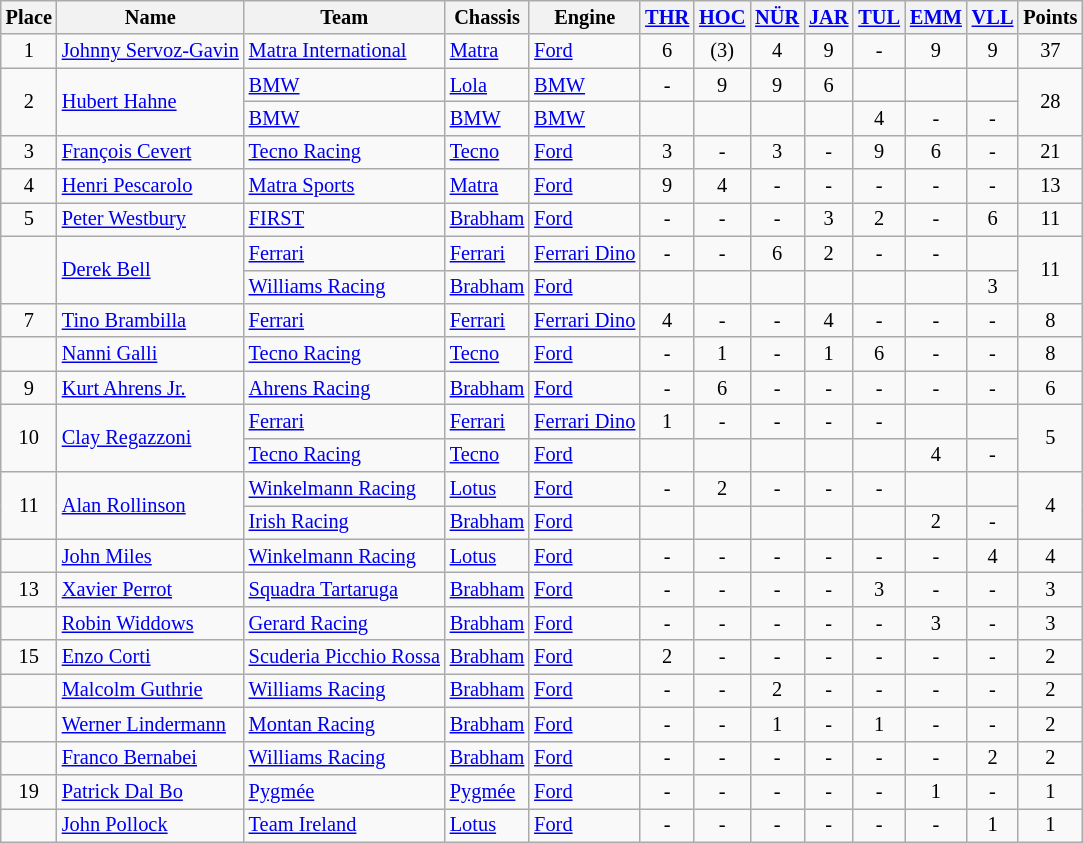<table class="wikitable" style="font-size: 85%; text-align:center">
<tr>
<th>Place</th>
<th>Name</th>
<th>Team</th>
<th>Chassis</th>
<th>Engine</th>
<th><a href='#'>THR</a><br></th>
<th><a href='#'>HOC</a><br></th>
<th><a href='#'>NÜR</a><br></th>
<th><a href='#'>JAR</a><br></th>
<th><a href='#'>TUL</a><br></th>
<th><a href='#'>EMM</a><br></th>
<th><a href='#'>VLL</a><br></th>
<th>Points</th>
</tr>
<tr>
<td>1</td>
<td align="left"> <a href='#'>Johnny Servoz-Gavin</a></td>
<td align="left"><a href='#'>Matra International</a></td>
<td align="left"><a href='#'>Matra</a></td>
<td align="left"><a href='#'>Ford</a></td>
<td>6</td>
<td>(3)</td>
<td>4</td>
<td>9</td>
<td>-</td>
<td>9</td>
<td>9</td>
<td>37</td>
</tr>
<tr>
<td rowspan=2>2</td>
<td rowspan=2 align="left"> <a href='#'>Hubert Hahne</a></td>
<td align="left"><a href='#'>BMW</a></td>
<td align="left"><a href='#'>Lola</a></td>
<td align="left"><a href='#'>BMW</a></td>
<td>-</td>
<td>9</td>
<td>9</td>
<td>6</td>
<td></td>
<td></td>
<td></td>
<td rowspan=2>28</td>
</tr>
<tr>
<td align="left"><a href='#'>BMW</a></td>
<td align="left"><a href='#'>BMW</a></td>
<td align="left"><a href='#'>BMW</a></td>
<td></td>
<td></td>
<td></td>
<td></td>
<td>4</td>
<td>-</td>
<td>-</td>
</tr>
<tr>
<td>3</td>
<td align="left"> <a href='#'>François Cevert</a></td>
<td align="left"><a href='#'>Tecno Racing</a></td>
<td align="left"><a href='#'>Tecno</a></td>
<td align="left"><a href='#'>Ford</a></td>
<td>3</td>
<td>-</td>
<td>3</td>
<td>-</td>
<td>9</td>
<td>6</td>
<td>-</td>
<td>21</td>
</tr>
<tr>
<td>4</td>
<td align="left"> <a href='#'>Henri Pescarolo</a></td>
<td align="left"><a href='#'>Matra Sports</a></td>
<td align="left"><a href='#'>Matra</a></td>
<td align="left"><a href='#'>Ford</a></td>
<td>9</td>
<td>4</td>
<td>-</td>
<td>-</td>
<td>-</td>
<td>-</td>
<td>-</td>
<td>13</td>
</tr>
<tr>
<td>5</td>
<td align="left"> <a href='#'>Peter Westbury</a></td>
<td align="left"><a href='#'>FIRST</a></td>
<td align="left"><a href='#'>Brabham</a></td>
<td align="left"><a href='#'>Ford</a></td>
<td>-</td>
<td>-</td>
<td>-</td>
<td>3</td>
<td>2</td>
<td>-</td>
<td>6</td>
<td>11</td>
</tr>
<tr>
<td rowspan=2></td>
<td rowspan=2 align="left"> <a href='#'>Derek Bell</a></td>
<td align="left"><a href='#'>Ferrari</a></td>
<td align="left"><a href='#'>Ferrari</a></td>
<td align="left"><a href='#'>Ferrari Dino</a></td>
<td>-</td>
<td>-</td>
<td>6</td>
<td>2</td>
<td>-</td>
<td>-</td>
<td></td>
<td rowspan=2>11</td>
</tr>
<tr>
<td align="left"><a href='#'>Williams Racing</a></td>
<td align="left"><a href='#'>Brabham</a></td>
<td align="left"><a href='#'>Ford</a></td>
<td></td>
<td></td>
<td></td>
<td></td>
<td></td>
<td></td>
<td>3</td>
</tr>
<tr>
<td>7</td>
<td align="left"> <a href='#'>Tino Brambilla</a></td>
<td align="left"><a href='#'>Ferrari</a></td>
<td align="left"><a href='#'>Ferrari</a></td>
<td align="left"><a href='#'>Ferrari Dino</a></td>
<td>4</td>
<td>-</td>
<td>-</td>
<td>4</td>
<td>-</td>
<td>-</td>
<td>-</td>
<td>8</td>
</tr>
<tr>
<td></td>
<td align="left"> <a href='#'>Nanni Galli</a></td>
<td align="left"><a href='#'>Tecno Racing</a></td>
<td align="left"><a href='#'>Tecno</a></td>
<td align="left"><a href='#'>Ford</a></td>
<td>-</td>
<td>1</td>
<td>-</td>
<td>1</td>
<td>6</td>
<td>-</td>
<td>-</td>
<td>8</td>
</tr>
<tr>
<td>9</td>
<td align="left"> <a href='#'>Kurt Ahrens Jr.</a></td>
<td align="left"><a href='#'>Ahrens Racing</a></td>
<td align="left"><a href='#'>Brabham</a></td>
<td align="left"><a href='#'>Ford</a></td>
<td>-</td>
<td>6</td>
<td>-</td>
<td>-</td>
<td>-</td>
<td>-</td>
<td>-</td>
<td>6</td>
</tr>
<tr>
<td rowspan=2>10</td>
<td rowspan=2 align="left"> <a href='#'>Clay Regazzoni</a></td>
<td align="left"><a href='#'>Ferrari</a></td>
<td align="left"><a href='#'>Ferrari</a></td>
<td align="left"><a href='#'>Ferrari Dino</a></td>
<td>1</td>
<td>-</td>
<td>-</td>
<td>-</td>
<td>-</td>
<td></td>
<td></td>
<td rowspan=2>5</td>
</tr>
<tr>
<td align="left"><a href='#'>Tecno Racing</a></td>
<td align="left"><a href='#'>Tecno</a></td>
<td align="left"><a href='#'>Ford</a></td>
<td></td>
<td></td>
<td></td>
<td></td>
<td></td>
<td>4</td>
<td>-</td>
</tr>
<tr>
<td rowspan=2>11</td>
<td rowspan=2 align="left"> <a href='#'>Alan Rollinson</a></td>
<td align="left"><a href='#'>Winkelmann Racing</a></td>
<td align="left"><a href='#'>Lotus</a></td>
<td align="left"><a href='#'>Ford</a></td>
<td>-</td>
<td>2</td>
<td>-</td>
<td>-</td>
<td>-</td>
<td></td>
<td></td>
<td rowspan=2>4</td>
</tr>
<tr>
<td align="left"><a href='#'>Irish Racing</a></td>
<td align="left"><a href='#'>Brabham</a></td>
<td align="left"><a href='#'>Ford</a></td>
<td></td>
<td></td>
<td></td>
<td></td>
<td></td>
<td>2</td>
<td>-</td>
</tr>
<tr>
<td></td>
<td align="left"> <a href='#'>John Miles</a></td>
<td align="left"><a href='#'>Winkelmann Racing</a></td>
<td align="left"><a href='#'>Lotus</a></td>
<td align="left"><a href='#'>Ford</a></td>
<td>-</td>
<td>-</td>
<td>-</td>
<td>-</td>
<td>-</td>
<td>-</td>
<td>4</td>
<td>4</td>
</tr>
<tr>
<td>13</td>
<td align="left"> <a href='#'>Xavier Perrot</a></td>
<td align="left"><a href='#'>Squadra Tartaruga</a></td>
<td align="left"><a href='#'>Brabham</a></td>
<td align="left"><a href='#'>Ford</a></td>
<td>-</td>
<td>-</td>
<td>-</td>
<td>-</td>
<td>3</td>
<td>-</td>
<td>-</td>
<td>3</td>
</tr>
<tr>
<td></td>
<td align="left"> <a href='#'>Robin Widdows</a></td>
<td align="left"><a href='#'>Gerard Racing</a></td>
<td align="left"><a href='#'>Brabham</a></td>
<td align="left"><a href='#'>Ford</a></td>
<td>-</td>
<td>-</td>
<td>-</td>
<td>-</td>
<td>-</td>
<td>3</td>
<td>-</td>
<td>3</td>
</tr>
<tr>
<td>15</td>
<td align="left"> <a href='#'>Enzo Corti</a></td>
<td align="left"><a href='#'>Scuderia Picchio Rossa</a></td>
<td align="left"><a href='#'>Brabham</a></td>
<td align="left"><a href='#'>Ford</a></td>
<td>2</td>
<td>-</td>
<td>-</td>
<td>-</td>
<td>-</td>
<td>-</td>
<td>-</td>
<td>2</td>
</tr>
<tr>
<td></td>
<td align="left"> <a href='#'>Malcolm Guthrie</a></td>
<td align="left"><a href='#'>Williams Racing</a></td>
<td align="left"><a href='#'>Brabham</a></td>
<td align="left"><a href='#'>Ford</a></td>
<td>-</td>
<td>-</td>
<td>2</td>
<td>-</td>
<td>-</td>
<td>-</td>
<td>-</td>
<td>2</td>
</tr>
<tr>
<td></td>
<td align="left"> <a href='#'>Werner Lindermann</a></td>
<td align="left"><a href='#'>Montan Racing</a></td>
<td align="left"><a href='#'>Brabham</a></td>
<td align="left"><a href='#'>Ford</a></td>
<td>-</td>
<td>-</td>
<td>1</td>
<td>-</td>
<td>1</td>
<td>-</td>
<td>-</td>
<td>2</td>
</tr>
<tr>
<td></td>
<td align="left"> <a href='#'>Franco Bernabei</a></td>
<td align="left"><a href='#'>Williams Racing</a></td>
<td align="left"><a href='#'>Brabham</a></td>
<td align="left"><a href='#'>Ford</a></td>
<td>-</td>
<td>-</td>
<td>-</td>
<td>-</td>
<td>-</td>
<td>-</td>
<td>2</td>
<td>2</td>
</tr>
<tr>
<td>19</td>
<td align="left"> <a href='#'>Patrick Dal Bo</a></td>
<td align="left"><a href='#'>Pygmée</a></td>
<td align="left"><a href='#'>Pygmée</a></td>
<td align="left"><a href='#'>Ford</a></td>
<td>-</td>
<td>-</td>
<td>-</td>
<td>-</td>
<td>-</td>
<td>1</td>
<td>-</td>
<td>1</td>
</tr>
<tr>
<td></td>
<td align="left"> <a href='#'>John Pollock</a></td>
<td align="left"><a href='#'>Team Ireland</a></td>
<td align="left"><a href='#'>Lotus</a></td>
<td align="left"><a href='#'>Ford</a></td>
<td>-</td>
<td>-</td>
<td>-</td>
<td>-</td>
<td>-</td>
<td>-</td>
<td>1</td>
<td>1</td>
</tr>
</table>
